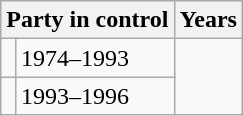<table class="wikitable">
<tr>
<th colspan="2">Party in control</th>
<th>Years</th>
</tr>
<tr>
<td></td>
<td>1974–1993</td>
</tr>
<tr>
<td></td>
<td>1993–1996</td>
</tr>
</table>
